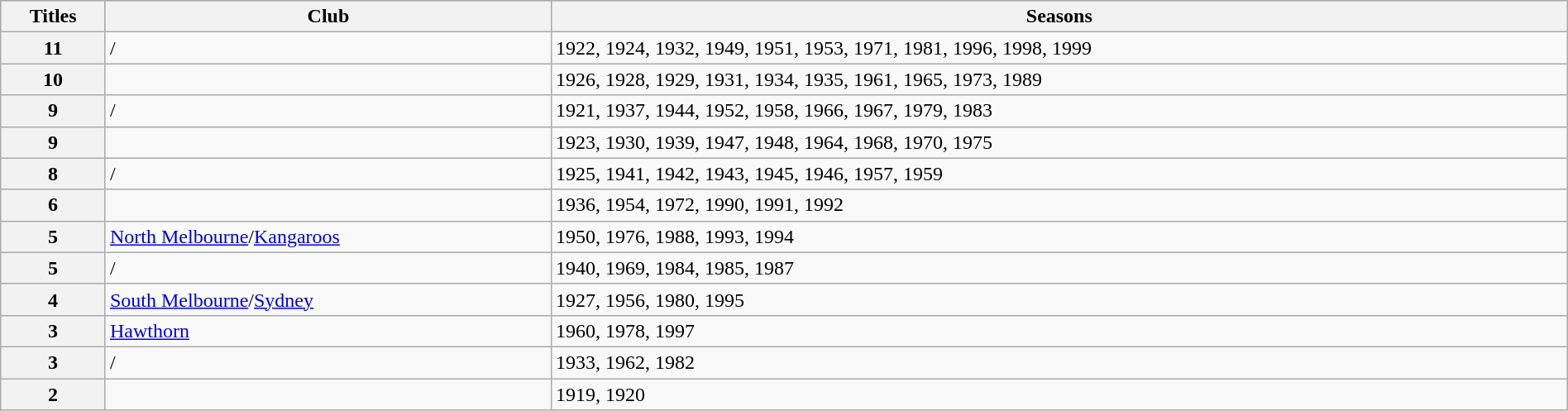<table class="wikitable" style="width:100%;">
<tr style="background:#bdb76b;">
<th>Titles</th>
<th>Club</th>
<th>Seasons</th>
</tr>
<tr>
<th>11</th>
<td> /</td>
<td>1922, 1924, 1932, 1949, 1951, 1953, 1971, 1981, 1996, 1998, 1999</td>
</tr>
<tr>
<th>10</th>
<td> </td>
<td>1926, 1928, 1929, 1931, 1934, 1935, 1961, 1965, 1973, 1989</td>
</tr>
<tr>
<th>9</th>
<td> /</td>
<td>1921, 1937, 1944, 1952, 1958, 1966, 1967, 1979, 1983</td>
</tr>
<tr>
<th>9</th>
<td> </td>
<td>1923, 1930, 1939, 1947, 1948, 1964, 1968, 1970, 1975</td>
</tr>
<tr>
<th>8</th>
<td> /</td>
<td>1925, 1941, 1942, 1943, 1945, 1946, 1957, 1959</td>
</tr>
<tr>
<th>6</th>
<td> </td>
<td>1936, 1954, 1972, 1990, 1991, 1992</td>
</tr>
<tr>
<th>5</th>
<td> <a href='#'>North Melbourne</a>/<a href='#'>Kangaroos</a></td>
<td>1950, 1976, 1988, 1993, 1994</td>
</tr>
<tr>
<th>5</th>
<td> /</td>
<td>1940, 1969, 1984, 1985, 1987</td>
</tr>
<tr>
<th>4</th>
<td> <a href='#'>South Melbourne</a>/<a href='#'>Sydney</a></td>
<td>1927, 1956, 1980, 1995</td>
</tr>
<tr>
<th>3</th>
<td> <a href='#'>Hawthorn</a></td>
<td>1960, 1978, 1997</td>
</tr>
<tr>
<th>3</th>
<td> /</td>
<td>1933, 1962, 1982</td>
</tr>
<tr>
<th>2</th>
<td> </td>
<td>1919, 1920</td>
</tr>
</table>
